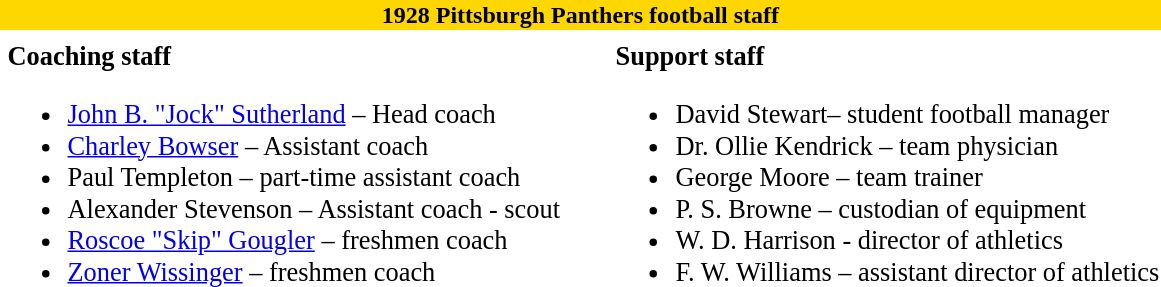<table class="toccolours" style="text-align: left;">
<tr>
<th colspan="10" style="background:gold; color:dark blue; text-align: center;"><strong>1928 Pittsburgh Panthers football staff</strong></th>
</tr>
<tr>
<td colspan="10" align="right"></td>
</tr>
<tr>
<td valign="top"></td>
<td style="font-size: 110%;" valign="top"><strong>Coaching staff</strong><br><ul><li><a href='#'>John B. "Jock" Sutherland</a> – Head coach</li><li><a href='#'>Charley Bowser</a> – Assistant coach</li><li>Paul Templeton – part-time assistant coach</li><li>Alexander Stevenson – Assistant coach - scout</li><li><a href='#'>Roscoe "Skip" Gougler</a> – freshmen coach</li><li><a href='#'>Zoner Wissinger</a> – freshmen coach</li></ul></td>
<td width="25"> </td>
<td valign="top"></td>
<td style="font-size: 110%;" valign="top"><strong>Support staff</strong><br><ul><li>David Stewart– student football manager</li><li>Dr. Ollie Kendrick – team physician</li><li>George Moore – team trainer</li><li>P. S. Browne – custodian of equipment</li><li>W. D. Harrison - director of athletics</li><li>F. W. Williams – assistant director of athletics</li></ul></td>
</tr>
</table>
